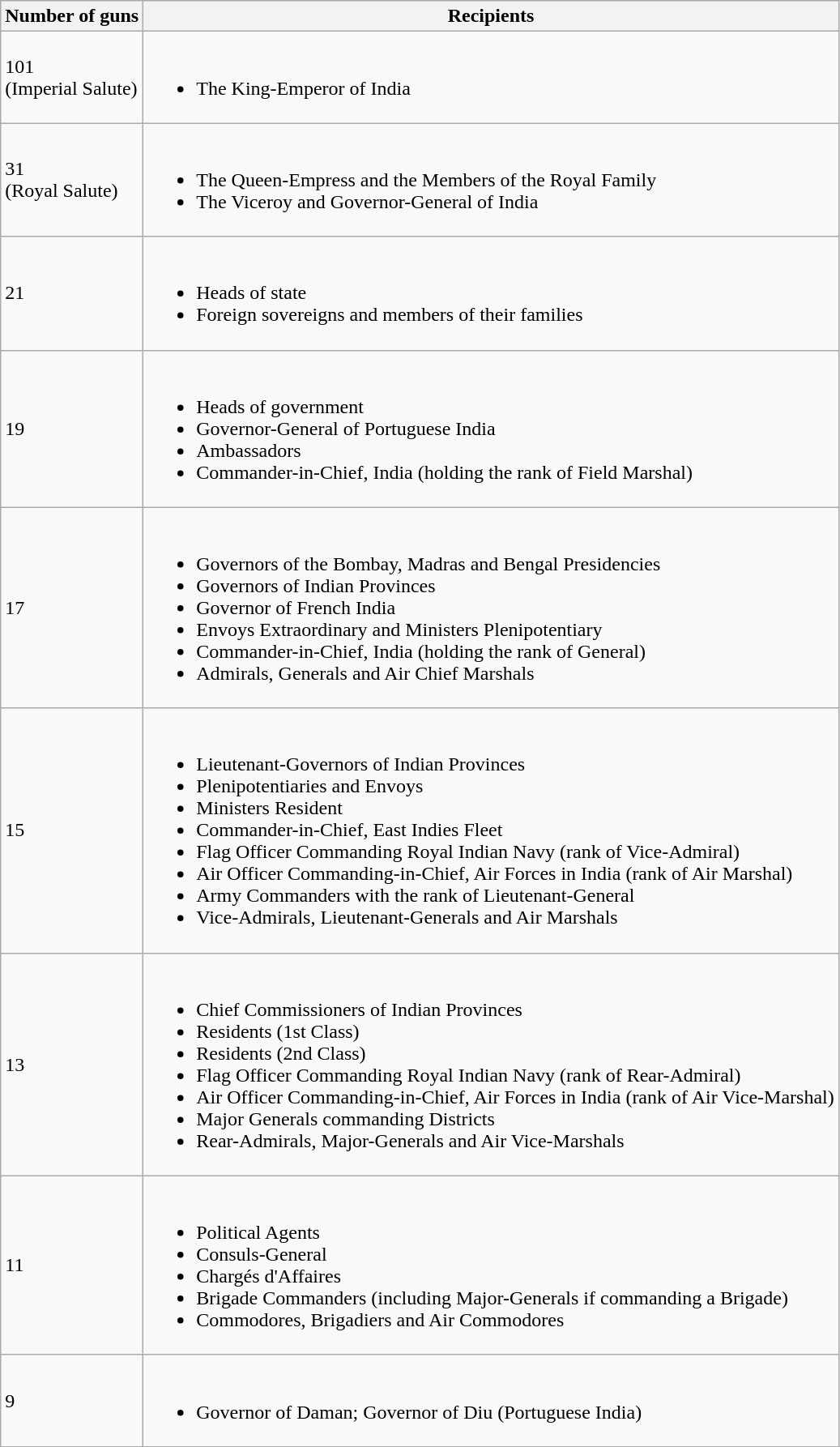<table class="wikitable">
<tr>
<th>Number of guns</th>
<th>Recipients</th>
</tr>
<tr>
<td>101<br>(Imperial Salute)</td>
<td><br><ul><li>The King-Emperor of India</li></ul></td>
</tr>
<tr>
<td>31<br>(Royal Salute)</td>
<td><br><ul><li>The Queen-Empress and the Members of the Royal Family</li><li>The Viceroy and Governor-General of India</li></ul></td>
</tr>
<tr>
<td>21</td>
<td><br><ul><li>Heads of state</li><li>Foreign sovereigns and members of their families</li></ul></td>
</tr>
<tr>
<td>19</td>
<td><br><ul><li>Heads of government</li><li>Governor-General of Portuguese India</li><li>Ambassadors</li><li>Commander-in-Chief, India (holding the rank of Field Marshal)</li></ul></td>
</tr>
<tr>
<td>17</td>
<td><br><ul><li>Governors of the Bombay, Madras and Bengal Presidencies</li><li>Governors of Indian Provinces</li><li>Governor of French India</li><li>Envoys Extraordinary and Ministers Plenipotentiary</li><li>Commander-in-Chief, India (holding the rank of General)</li><li>Admirals, Generals and Air Chief Marshals</li></ul></td>
</tr>
<tr>
<td>15</td>
<td><br><ul><li>Lieutenant-Governors of Indian Provinces</li><li>Plenipotentiaries and Envoys</li><li>Ministers Resident</li><li>Commander-in-Chief, East Indies Fleet</li><li>Flag Officer Commanding Royal Indian Navy (rank of Vice-Admiral)</li><li>Air Officer Commanding-in-Chief, Air Forces in India (rank of Air Marshal)</li><li>Army Commanders with the rank of Lieutenant-General</li><li>Vice-Admirals, Lieutenant-Generals and Air Marshals</li></ul></td>
</tr>
<tr>
<td>13</td>
<td><br><ul><li>Chief Commissioners of Indian Provinces</li><li>Residents (1st Class)</li><li>Residents (2nd Class)</li><li>Flag Officer Commanding Royal Indian Navy (rank of Rear-Admiral)</li><li>Air Officer Commanding-in-Chief, Air Forces in India (rank of Air Vice-Marshal)</li><li>Major Generals commanding Districts</li><li>Rear-Admirals, Major-Generals and Air Vice-Marshals</li></ul></td>
</tr>
<tr>
<td>11</td>
<td><br><ul><li>Political Agents</li><li>Consuls-General</li><li>Chargés d'Affaires</li><li>Brigade Commanders (including Major-Generals if commanding a Brigade)</li><li>Commodores, Brigadiers and Air Commodores</li></ul></td>
</tr>
<tr>
<td>9</td>
<td><br><ul><li>Governor of Daman; Governor of Diu (Portuguese India)</li></ul></td>
</tr>
<tr>
</tr>
</table>
